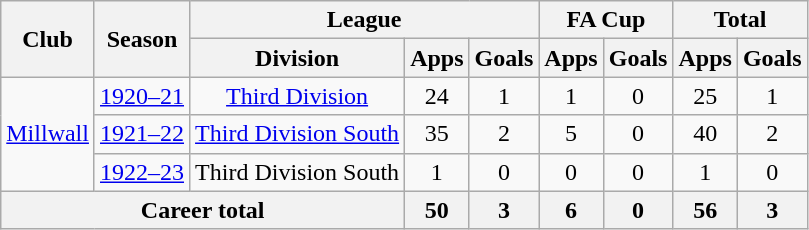<table class="wikitable" style="text-align: center;">
<tr>
<th rowspan="2">Club</th>
<th rowspan="2">Season</th>
<th colspan="3">League</th>
<th colspan="2">FA Cup</th>
<th colspan="2">Total</th>
</tr>
<tr>
<th>Division</th>
<th>Apps</th>
<th>Goals</th>
<th>Apps</th>
<th>Goals</th>
<th>Apps</th>
<th>Goals</th>
</tr>
<tr>
<td rowspan="3"><a href='#'>Millwall</a></td>
<td><a href='#'>1920–21</a></td>
<td><a href='#'>Third Division</a></td>
<td>24</td>
<td>1</td>
<td>1</td>
<td>0</td>
<td>25</td>
<td>1</td>
</tr>
<tr>
<td><a href='#'>1921–22</a></td>
<td><a href='#'>Third Division South</a></td>
<td>35</td>
<td>2</td>
<td>5</td>
<td>0</td>
<td>40</td>
<td>2</td>
</tr>
<tr>
<td><a href='#'>1922–23</a></td>
<td>Third Division South</td>
<td>1</td>
<td>0</td>
<td>0</td>
<td>0</td>
<td>1</td>
<td>0</td>
</tr>
<tr>
<th colspan="3">Career total</th>
<th>50</th>
<th>3</th>
<th>6</th>
<th>0</th>
<th>56</th>
<th>3</th>
</tr>
</table>
